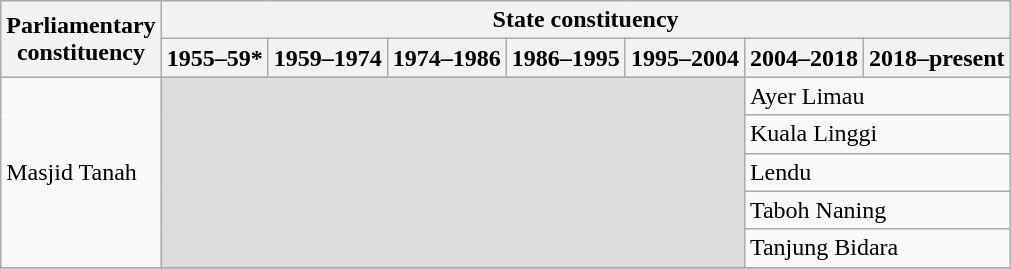<table class="wikitable">
<tr>
<th rowspan="2">Parliamentary<br>constituency</th>
<th colspan="7">State constituency</th>
</tr>
<tr>
<th>1955–59*</th>
<th>1959–1974</th>
<th>1974–1986</th>
<th>1986–1995</th>
<th>1995–2004</th>
<th>2004–2018</th>
<th>2018–present</th>
</tr>
<tr>
<td rowspan="5">Masjid Tanah</td>
<td colspan="5" rowspan="5" bgcolor="dcdcdc"></td>
<td colspan="2">Ayer Limau</td>
</tr>
<tr>
<td colspan="2">Kuala Linggi</td>
</tr>
<tr>
<td colspan="2">Lendu</td>
</tr>
<tr>
<td colspan="2">Taboh Naning</td>
</tr>
<tr>
<td colspan="2">Tanjung Bidara</td>
</tr>
<tr>
</tr>
</table>
